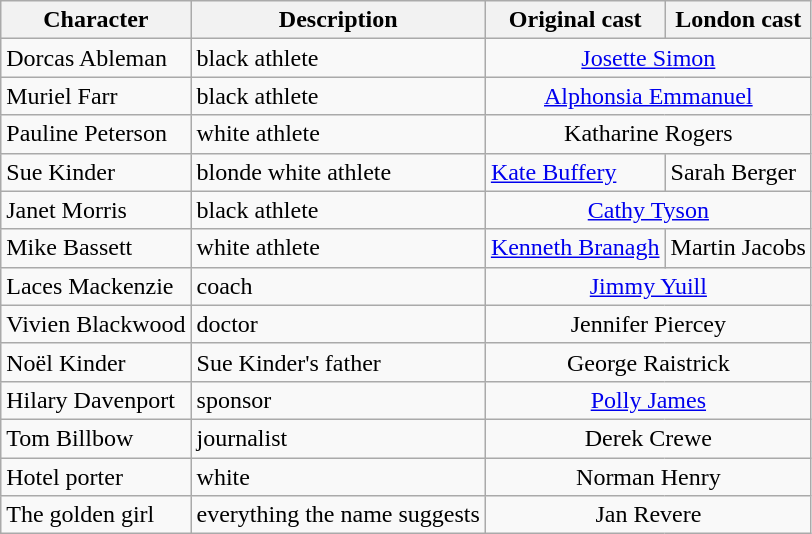<table class="wikitable">
<tr>
<th scope="col">Character</th>
<th scope="col">Description</th>
<th scope="col">Original cast</th>
<th scope="col">London cast</th>
</tr>
<tr>
<td>Dorcas Ableman</td>
<td>black athlete</td>
<td colspan=2 style="text-align: center;"><a href='#'>Josette Simon</a></td>
</tr>
<tr>
<td>Muriel Farr</td>
<td>black athlete</td>
<td colspan=2 style="text-align: center;"><a href='#'>Alphonsia Emmanuel</a></td>
</tr>
<tr>
<td>Pauline Peterson</td>
<td>white athlete</td>
<td colspan=2 style="text-align: center;">Katharine Rogers</td>
</tr>
<tr>
<td>Sue Kinder</td>
<td>blonde white athlete</td>
<td><a href='#'>Kate Buffery</a></td>
<td>Sarah Berger</td>
</tr>
<tr>
<td>Janet Morris</td>
<td>black athlete</td>
<td colspan=2 style="text-align: center;"><a href='#'>Cathy Tyson</a></td>
</tr>
<tr>
<td>Mike Bassett</td>
<td>white athlete</td>
<td><a href='#'>Kenneth Branagh</a></td>
<td>Martin Jacobs</td>
</tr>
<tr>
<td>Laces Mackenzie</td>
<td>coach</td>
<td colspan=2 style="text-align: center;"><a href='#'>Jimmy Yuill</a></td>
</tr>
<tr>
<td>Vivien Blackwood</td>
<td>doctor</td>
<td colspan=2 style="text-align: center;">Jennifer Piercey</td>
</tr>
<tr>
<td>Noël Kinder</td>
<td>Sue Kinder's father</td>
<td colspan=2 style="text-align: center;">George Raistrick</td>
</tr>
<tr>
<td>Hilary Davenport</td>
<td>sponsor</td>
<td colspan=2 style="text-align: center;"><a href='#'>Polly James</a></td>
</tr>
<tr>
<td>Tom Billbow</td>
<td>journalist</td>
<td colspan=2 style="text-align: center;">Derek Crewe</td>
</tr>
<tr>
<td>Hotel porter</td>
<td>white</td>
<td colspan=2 style="text-align: center;">Norman Henry</td>
</tr>
<tr>
<td>The golden girl</td>
<td>everything the name suggests</td>
<td colspan=2 style="text-align: center;">Jan Revere</td>
</tr>
</table>
